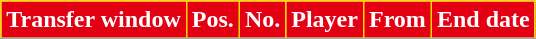<table class="wikitable plainrowheaders sortable">
<tr>
<th style="background-color:#E40013;color:white;border:1px solid gold">Transfer window</th>
<th style="background-color:#E40013;color:white;border:1px solid gold">Pos.</th>
<th style="background-color:#E40013;color:white;border:1px solid gold">No.</th>
<th style="background-color:#E40013;color:white;border:1px solid gold">Player</th>
<th style="background-color:#E40013;color:white;border:1px solid gold">From</th>
<th style="background-color:#E40013;color:white;border:1px solid gold">End date</th>
</tr>
<tr>
</tr>
</table>
